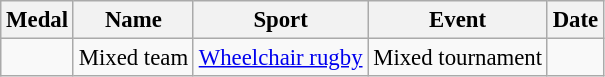<table class="wikitable sortable" style="font-size: 95%;">
<tr>
<th>Medal</th>
<th>Name</th>
<th>Sport</th>
<th>Event</th>
<th>Date</th>
</tr>
<tr>
<td></td>
<td>Mixed team</td>
<td><a href='#'>Wheelchair rugby</a></td>
<td>Mixed tournament</td>
<td></td>
</tr>
</table>
